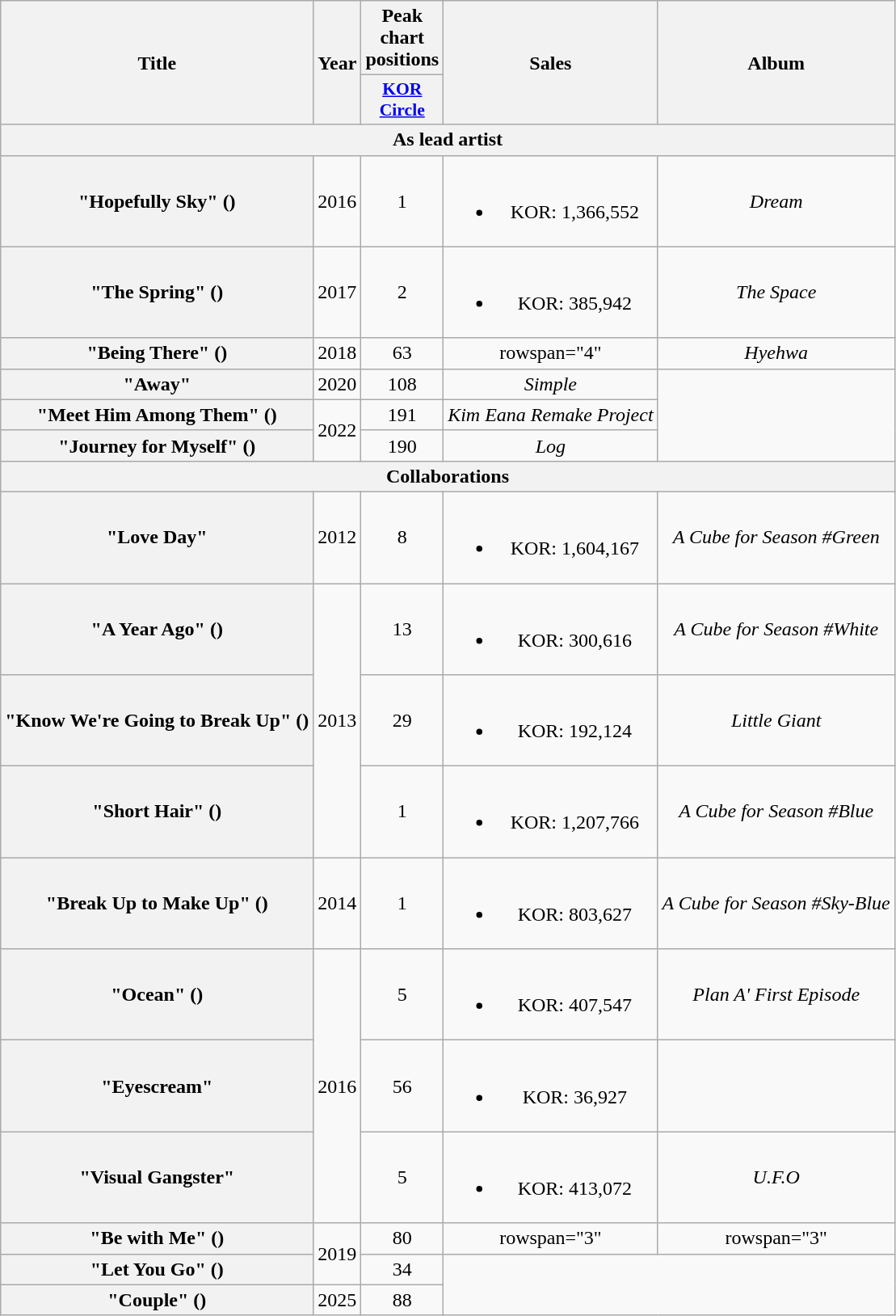<table class="wikitable plainrowheaders" style="text-align:center">
<tr>
<th scope="col" rowspan="2">Title</th>
<th scope="col" rowspan="2">Year</th>
<th scope="col">Peak chart positions</th>
<th scope="col" rowspan="2">Sales</th>
<th scope="col" rowspan="2">Album</th>
</tr>
<tr>
<th scope="col" style="font-size:90%; width:2.5em"><a href='#'>KOR<br>Circle</a><br></th>
</tr>
<tr>
<th scope="col" colspan="5">As lead artist</th>
</tr>
<tr>
<th scope="row">"Hopefully Sky" ()<br></th>
<td>2016</td>
<td>1</td>
<td><br><ul><li>KOR: 1,366,552</li></ul></td>
<td><em>Dream</em></td>
</tr>
<tr>
<th scope="row">"The Spring" ()<br></th>
<td>2017</td>
<td>2</td>
<td><br><ul><li>KOR: 385,942</li></ul></td>
<td><em>The Space</em></td>
</tr>
<tr>
<th scope="row">"Being There" ()</th>
<td>2018</td>
<td>63</td>
<td>rowspan="4" </td>
<td><em>Hyehwa</em></td>
</tr>
<tr>
<th scope="row">"Away"</th>
<td>2020</td>
<td>108</td>
<td><em>Simple</em></td>
</tr>
<tr>
<th scope="row">"Meet Him Among Them" ()</th>
<td rowspan="2">2022</td>
<td>191</td>
<td><em>Kim Eana Remake Project</em></td>
</tr>
<tr>
<th scope="row">"Journey for Myself" ()</th>
<td>190</td>
<td><em>Log</em></td>
</tr>
<tr>
<th scope="col" colspan="5">Collaborations</th>
</tr>
<tr>
<th scope="row">"Love Day"<br></th>
<td>2012</td>
<td>8</td>
<td><br><ul><li>KOR: 1,604,167</li></ul></td>
<td><em>A Cube for Season #Green</em></td>
</tr>
<tr>
<th scope="row">"A Year Ago" ()<br></th>
<td rowspan="3">2013</td>
<td>13</td>
<td><br><ul><li>KOR: 300,616</li></ul></td>
<td><em>A Cube for Season #White</em></td>
</tr>
<tr>
<th scope="row">"Know We're Going to Break Up" ()<br></th>
<td>29</td>
<td><br><ul><li>KOR: 192,124</li></ul></td>
<td><em>Little Giant</em></td>
</tr>
<tr>
<th scope="row">"Short Hair" ()<br></th>
<td>1</td>
<td><br><ul><li>KOR: 1,207,766</li></ul></td>
<td><em>A Cube for Season #Blue</em></td>
</tr>
<tr>
<th scope="row">"Break Up to Make Up" ()<br></th>
<td>2014</td>
<td>1</td>
<td><br><ul><li>KOR: 803,627</li></ul></td>
<td><em>A Cube for Season #Sky-Blue</em></td>
</tr>
<tr>
<th scope="row">"Ocean" ()<br></th>
<td rowspan="3">2016</td>
<td>5</td>
<td><br><ul><li>KOR: 407,547</li></ul></td>
<td><em>Plan A' First Episode</em></td>
</tr>
<tr>
<th scope="row">"Eyescream" <br></th>
<td>56</td>
<td><br><ul><li>KOR: 36,927</li></ul></td>
<td></td>
</tr>
<tr>
<th scope="row">"Visual Gangster" </th>
<td>5</td>
<td><br><ul><li>KOR: 413,072</li></ul></td>
<td><em>U.F.O</em></td>
</tr>
<tr>
<th scope="row">"Be with Me" ()<br></th>
<td rowspan="2">2019</td>
<td>80</td>
<td>rowspan="3" </td>
<td>rowspan="3" </td>
</tr>
<tr>
<th scope="row">"Let You Go" ()<br></th>
<td>34</td>
</tr>
<tr>
<th scope="row">"Couple" ()<br></th>
<td>2025</td>
<td>88</td>
</tr>
</table>
